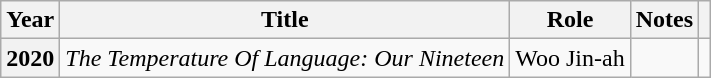<table class="wikitable plainrowheaders">
<tr>
<th scope="col">Year</th>
<th scope="col">Title</th>
<th scope="col">Role</th>
<th scope="col">Notes</th>
<th scope="col"></th>
</tr>
<tr>
<th scope="row">2020</th>
<td><em>The Temperature Of Language: Our Nineteen</em></td>
<td>Woo Jin-ah</td>
<td></td>
<td style="text-align:center"></td>
</tr>
</table>
